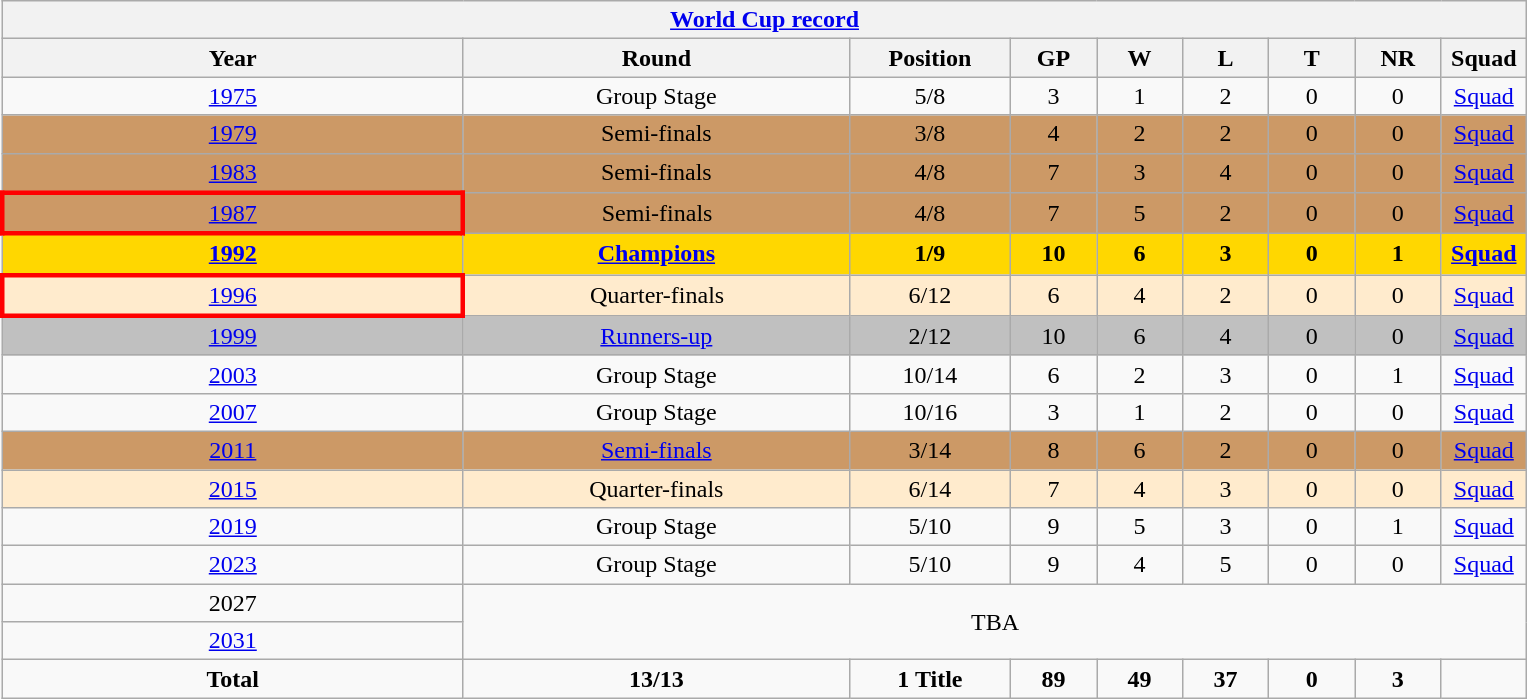<table class="wikitable" style="text-align: center">
<tr>
<th colspan=9><a href='#'>World Cup record</a></th>
</tr>
<tr>
<th width=300>Year</th>
<th width=250>Round</th>
<th width=100>Position</th>
<th width=50>GP</th>
<th width=50>W</th>
<th width=50>L</th>
<th width=50>T</th>
<th width=50>NR</th>
<th width=50>Squad</th>
</tr>
<tr>
<td> <a href='#'>1975</a></td>
<td>Group Stage</td>
<td>5/8</td>
<td>3</td>
<td>1</td>
<td>2</td>
<td>0</td>
<td>0</td>
<td><a href='#'>Squad</a></td>
</tr>
<tr style="background:#cc9966;">
<td> <a href='#'>1979</a></td>
<td>Semi-finals</td>
<td>3/8</td>
<td>4</td>
<td>2</td>
<td>2</td>
<td>0</td>
<td>0</td>
<td><a href='#'>Squad</a></td>
</tr>
<tr style="background:#cc9966;">
<td>  <a href='#'>1983</a></td>
<td>Semi-finals</td>
<td>4/8</td>
<td>7</td>
<td>3</td>
<td>4</td>
<td>0</td>
<td>0</td>
<td><a href='#'>Squad</a></td>
</tr>
<tr style="background:#cc9966;">
<td style="border: 3px solid red">  <a href='#'>1987</a></td>
<td>Semi-finals</td>
<td>4/8</td>
<td>7</td>
<td>5</td>
<td>2</td>
<td>0</td>
<td>0</td>
<td><a href='#'>Squad</a></td>
</tr>
<tr style="background:gold;">
<td>  <strong><a href='#'>1992</a></strong></td>
<td><strong><a href='#'>Champions</a></strong></td>
<td><strong>1/9</strong></td>
<td><strong>10</strong></td>
<td><strong>6</strong></td>
<td><strong>3</strong></td>
<td><strong>0</strong></td>
<td><strong>1</strong></td>
<td><strong><a href='#'>Squad</a></strong></td>
</tr>
<tr bgcolor="#ffebcd">
<td style="border: 3px solid red">   <a href='#'>1996</a></td>
<td>Quarter-finals</td>
<td>6/12</td>
<td>6</td>
<td>4</td>
<td>2</td>
<td>0</td>
<td>0</td>
<td><a href='#'>Squad</a></td>
</tr>
<tr style="background:silver;">
<td>     <a href='#'>1999</a></td>
<td><a href='#'>Runners-up</a></td>
<td>2/12</td>
<td>10</td>
<td>6</td>
<td>4</td>
<td>0</td>
<td>0</td>
<td><a href='#'>Squad</a></td>
</tr>
<tr>
<td>   <a href='#'>2003</a></td>
<td>Group Stage</td>
<td>10/14</td>
<td>6</td>
<td>2</td>
<td>3</td>
<td>0</td>
<td>1</td>
<td><a href='#'>Squad</a></td>
</tr>
<tr>
<td> <a href='#'>2007</a></td>
<td>Group Stage</td>
<td>10/16</td>
<td>3</td>
<td>1</td>
<td>2</td>
<td>0</td>
<td>0</td>
<td><a href='#'>Squad</a></td>
</tr>
<tr style="background:#cc9966;">
<td>   <a href='#'>2011</a></td>
<td><a href='#'>Semi-finals</a></td>
<td>3/14</td>
<td>8</td>
<td>6</td>
<td>2</td>
<td>0</td>
<td>0</td>
<td><a href='#'>Squad</a></td>
</tr>
<tr bgcolor="#ffebcd">
<td>  <a href='#'>2015</a></td>
<td>Quarter-finals</td>
<td>6/14</td>
<td>7</td>
<td>4</td>
<td>3</td>
<td>0</td>
<td>0</td>
<td><a href='#'>Squad</a></td>
</tr>
<tr>
<td>  <a href='#'>2019</a></td>
<td>Group Stage</td>
<td>5/10</td>
<td>9</td>
<td>5</td>
<td>3</td>
<td>0</td>
<td>1</td>
<td><a href='#'>Squad</a></td>
</tr>
<tr>
<td> <a href='#'>2023</a></td>
<td>Group Stage</td>
<td>5/10</td>
<td>9</td>
<td>4</td>
<td>5</td>
<td>0</td>
<td>0</td>
<td><a href='#'>Squad</a></td>
</tr>
<tr>
<td>   2027</td>
<td colspan='8'; rowspan=2>TBA</td>
</tr>
<tr>
<td>  <a href='#'>2031</a></td>
</tr>
<tr>
<td><strong>Total</strong></td>
<td><strong>13/13</strong></td>
<td><strong>1 Title</strong></td>
<td><strong>89</strong></td>
<td><strong>49</strong></td>
<td><strong>37</strong></td>
<td><strong>0</strong></td>
<td><strong>3</strong></td>
<td></td>
</tr>
</table>
